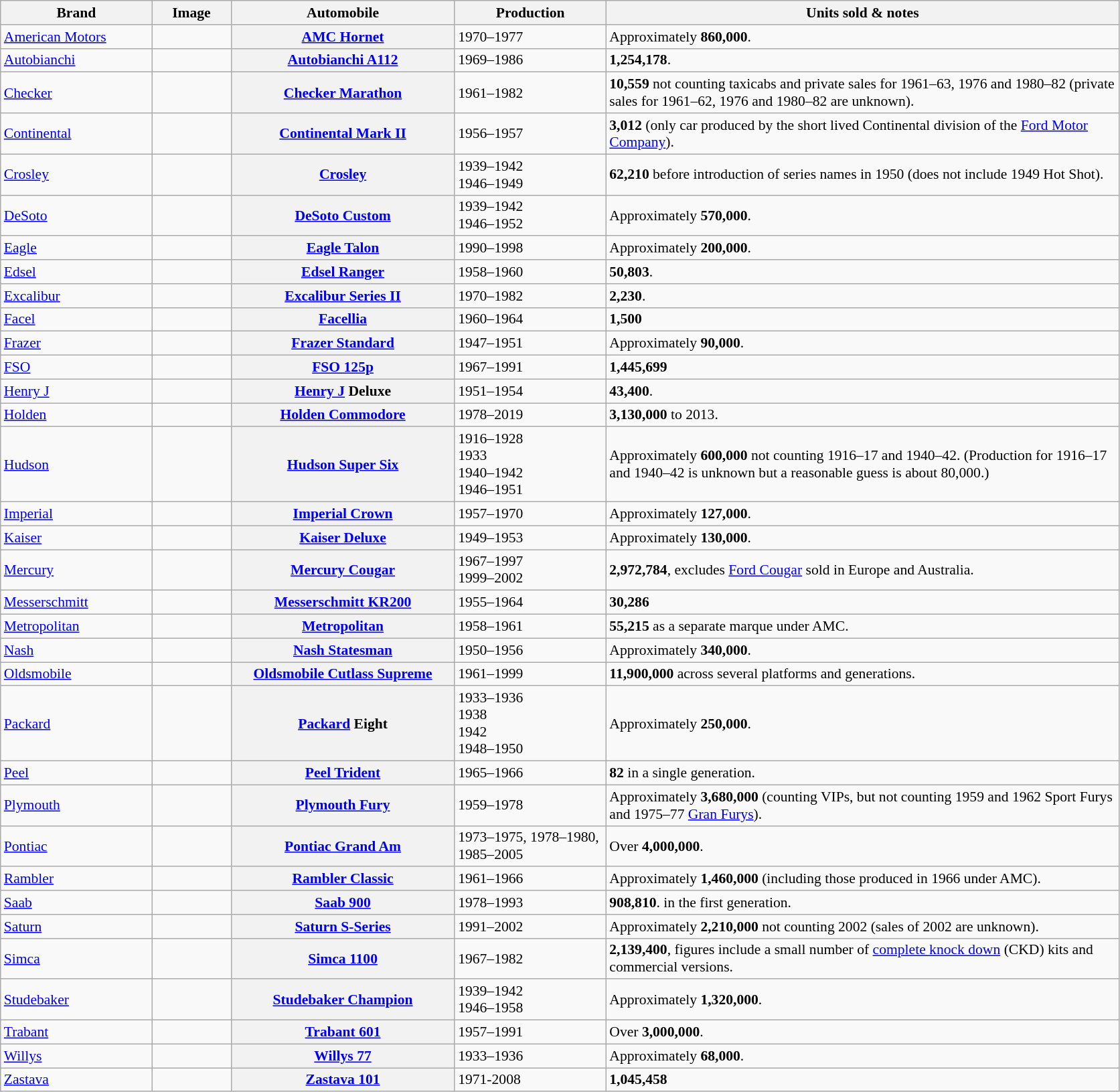<table class="wikitable sortable" style="font-size:90%">
<tr>
<th style="width:10em">Brand</th>
<th style="width:5em">Image</th>
<th style="width:15em">Automobile</th>
<th style="width:10em">Production</th>
<th style="width:35em">Units sold & notes</th>
</tr>
<tr>
<td><a href='#'>American Motors</a></td>
<td></td>
<th><a href='#'>AMC Hornet</a></th>
<td>1970–1977</td>
<td>Approximately <strong>860,000</strong>.</td>
</tr>
<tr>
<td><a href='#'>Autobianchi</a></td>
<td></td>
<th><a href='#'>Autobianchi A112</a></th>
<td>1969–1986</td>
<td><strong>1,254,178</strong>.</td>
</tr>
<tr>
<td><a href='#'>Checker</a></td>
<td></td>
<th><a href='#'>Checker Marathon</a></th>
<td>1961–1982</td>
<td><strong>10,559</strong> not counting taxicabs and private sales for 1961–63, 1976 and 1980–82 (private sales for 1961–62, 1976 and 1980–82 are unknown).</td>
</tr>
<tr>
<td><a href='#'>Continental</a></td>
<td></td>
<th><a href='#'>Continental Mark II</a></th>
<td>1956–1957</td>
<td><strong>3,012</strong> (only car produced by the short lived Continental division of the <a href='#'>Ford Motor Company</a>).</td>
</tr>
<tr>
<td><a href='#'>Crosley</a></td>
<td></td>
<th><a href='#'>Crosley</a></th>
<td>1939–1942<br>1946–1949</td>
<td><strong>62,210</strong> before introduction of series names in 1950 (does not include 1949 Hot Shot).</td>
</tr>
<tr>
<td><a href='#'>DeSoto</a></td>
<td></td>
<th><a href='#'>DeSoto Custom</a></th>
<td>1939–1942<br>1946–1952</td>
<td>Approximately <strong>570,000</strong>.</td>
</tr>
<tr>
<td><a href='#'>Eagle</a></td>
<td></td>
<th><a href='#'>Eagle Talon</a></th>
<td>1990–1998</td>
<td>Approximately <strong>200,000</strong>.</td>
</tr>
<tr>
<td><a href='#'>Edsel</a></td>
<td></td>
<th><a href='#'>Edsel Ranger</a></th>
<td>1958–1960</td>
<td><strong>50,803</strong>.</td>
</tr>
<tr>
<td><a href='#'>Excalibur</a></td>
<td></td>
<th><a href='#'>Excalibur Series II</a></th>
<td>1970–1982</td>
<td><strong>2,230</strong>.</td>
</tr>
<tr>
<td><a href='#'>Facel</a></td>
<td></td>
<th><a href='#'>Facellia</a></th>
<td>1960–1964</td>
<td><strong>1,500</strong></td>
</tr>
<tr>
<td><a href='#'>Frazer</a></td>
<td></td>
<th><a href='#'>Frazer Standard</a></th>
<td>1947–1951</td>
<td>Approximately <strong>90,000</strong>.</td>
</tr>
<tr>
<td><a href='#'>FSO</a></td>
<td></td>
<th><a href='#'>FSO 125p</a></th>
<td>1967–1991</td>
<td><strong>1,445,699</strong></td>
</tr>
<tr>
<td><a href='#'>Henry J</a></td>
<td></td>
<th><a href='#'>Henry J</a> Deluxe</th>
<td>1951–1954</td>
<td><strong>43,400</strong>.</td>
</tr>
<tr>
<td><a href='#'>Holden</a></td>
<td></td>
<th><a href='#'>Holden Commodore</a></th>
<td>1978–2019</td>
<td><strong>3,130,000</strong> to 2013.</td>
</tr>
<tr>
<td><a href='#'>Hudson</a></td>
<td></td>
<th><a href='#'>Hudson Super Six</a></th>
<td>1916–1928<br>1933<br>1940–1942<br>1946–1951</td>
<td>Approximately <strong>600,000</strong> not counting 1916–17 and 1940–42. (Production for 1916–17 and 1940–42 is unknown but a reasonable guess is about 80,000.)</td>
</tr>
<tr>
<td><a href='#'>Imperial</a></td>
<td></td>
<th><a href='#'>Imperial Crown</a></th>
<td>1957–1970</td>
<td>Approximately <strong>127,000</strong>.</td>
</tr>
<tr>
<td><a href='#'>Kaiser</a></td>
<td></td>
<th><a href='#'>Kaiser Deluxe</a></th>
<td>1949–1953</td>
<td>Approximately <strong>130,000</strong>.</td>
</tr>
<tr>
<td><a href='#'>Mercury</a></td>
<td></td>
<th><a href='#'>Mercury Cougar</a></th>
<td>1967–1997<br>1999–2002</td>
<td><strong>2,972,784</strong>, excludes <a href='#'>Ford Cougar</a> sold in Europe and Australia.</td>
</tr>
<tr>
<td><a href='#'>Messerschmitt</a></td>
<td></td>
<th><a href='#'>Messerschmitt KR200</a></th>
<td>1955–1964</td>
<td><strong>30,286</strong></td>
</tr>
<tr>
<td><a href='#'>Metropolitan</a></td>
<td></td>
<th><a href='#'>Metropolitan</a></th>
<td>1958–1961</td>
<td><strong>55,215</strong> as a separate marque under AMC.</td>
</tr>
<tr>
<td><a href='#'>Nash</a></td>
<td></td>
<th><a href='#'>Nash Statesman</a></th>
<td>1950–1956</td>
<td>Approximately <strong>340,000</strong>.</td>
</tr>
<tr>
<td><a href='#'>Oldsmobile</a></td>
<td></td>
<th><a href='#'>Oldsmobile Cutlass Supreme</a></th>
<td>1961–1999</td>
<td><strong>11,900,000</strong> across several platforms and generations.</td>
</tr>
<tr>
<td><a href='#'>Packard</a></td>
<td></td>
<th><a href='#'>Packard</a> Eight</th>
<td>1933–1936<br>1938<br>1942<br>1948–1950</td>
<td>Approximately <strong>250,000</strong>.</td>
</tr>
<tr>
<td><a href='#'>Peel</a></td>
<td></td>
<th><a href='#'>Peel Trident</a></th>
<td>1965–1966</td>
<td><strong>82</strong> in a single generation.</td>
</tr>
<tr>
<td><a href='#'>Plymouth</a></td>
<td></td>
<th><a href='#'>Plymouth Fury</a></th>
<td>1959–1978</td>
<td>Approximately <strong>3,680,000</strong> (counting VIPs, but not counting 1959 and 1962 Sport Furys and 1975–77 <a href='#'>Gran Furys</a>).</td>
</tr>
<tr>
<td><a href='#'>Pontiac</a></td>
<td></td>
<th><a href='#'>Pontiac Grand Am</a></th>
<td>1973–1975, 1978–1980, 1985–2005</td>
<td>Over <strong>4,000,000</strong>.</td>
</tr>
<tr>
<td><a href='#'>Rambler</a></td>
<td></td>
<th><a href='#'>Rambler Classic</a></th>
<td>1961–1966</td>
<td>Approximately <strong>1,460,000</strong> (including those produced in 1966 under AMC).</td>
</tr>
<tr>
<td><a href='#'>Saab</a></td>
<td></td>
<th><a href='#'>Saab 900</a></th>
<td>1978–1993</td>
<td><strong>908,810</strong>. in the first generation.</td>
</tr>
<tr>
<td><a href='#'>Saturn</a></td>
<td></td>
<th><a href='#'>Saturn S-Series</a></th>
<td>1991–2002</td>
<td>Approximately <strong>2,210,000</strong> not counting 2002 (sales of 2002 are unknown).</td>
</tr>
<tr>
<td><a href='#'>Simca</a></td>
<td></td>
<th><a href='#'>Simca 1100</a></th>
<td>1967–1982</td>
<td><strong>2,139,400</strong>, figures include a small number of <a href='#'>complete knock down</a> (CKD) kits and commercial versions.</td>
</tr>
<tr>
<td><a href='#'>Studebaker</a></td>
<td></td>
<th><a href='#'>Studebaker Champion</a></th>
<td>1939–1942<br>1946–1958</td>
<td>Approximately <strong>1,320,000</strong>.</td>
</tr>
<tr>
<td><a href='#'>Trabant</a></td>
<td></td>
<th><a href='#'>Trabant 601</a></th>
<td>1957–1991</td>
<td>Over <strong>3,000,000</strong>.</td>
</tr>
<tr>
<td><a href='#'>Willys</a></td>
<td></td>
<th><a href='#'>Willys 77</a></th>
<td>1933–1936</td>
<td>Approximately <strong>68,000</strong>.</td>
</tr>
<tr>
<td><a href='#'>Zastava</a></td>
<td></td>
<th><a href='#'>Zastava 101</a></th>
<td>1971-2008</td>
<td><strong>1,045,458</strong></td>
</tr>
</table>
